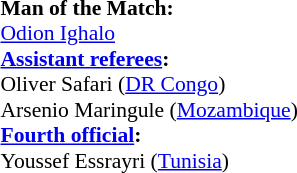<table width=50% style="font-size: 90%">
<tr>
<td><br><strong>Man of the Match:</strong>
<br> <a href='#'>Odion Ighalo</a><br><strong><a href='#'>Assistant referees</a>:</strong>
<br>Oliver Safari (<a href='#'>DR Congo</a>)
<br>Arsenio Maringule (<a href='#'>Mozambique</a>)
<br><strong><a href='#'>Fourth official</a>:</strong>
<br>Youssef Essrayri (<a href='#'>Tunisia</a>)</td>
</tr>
</table>
